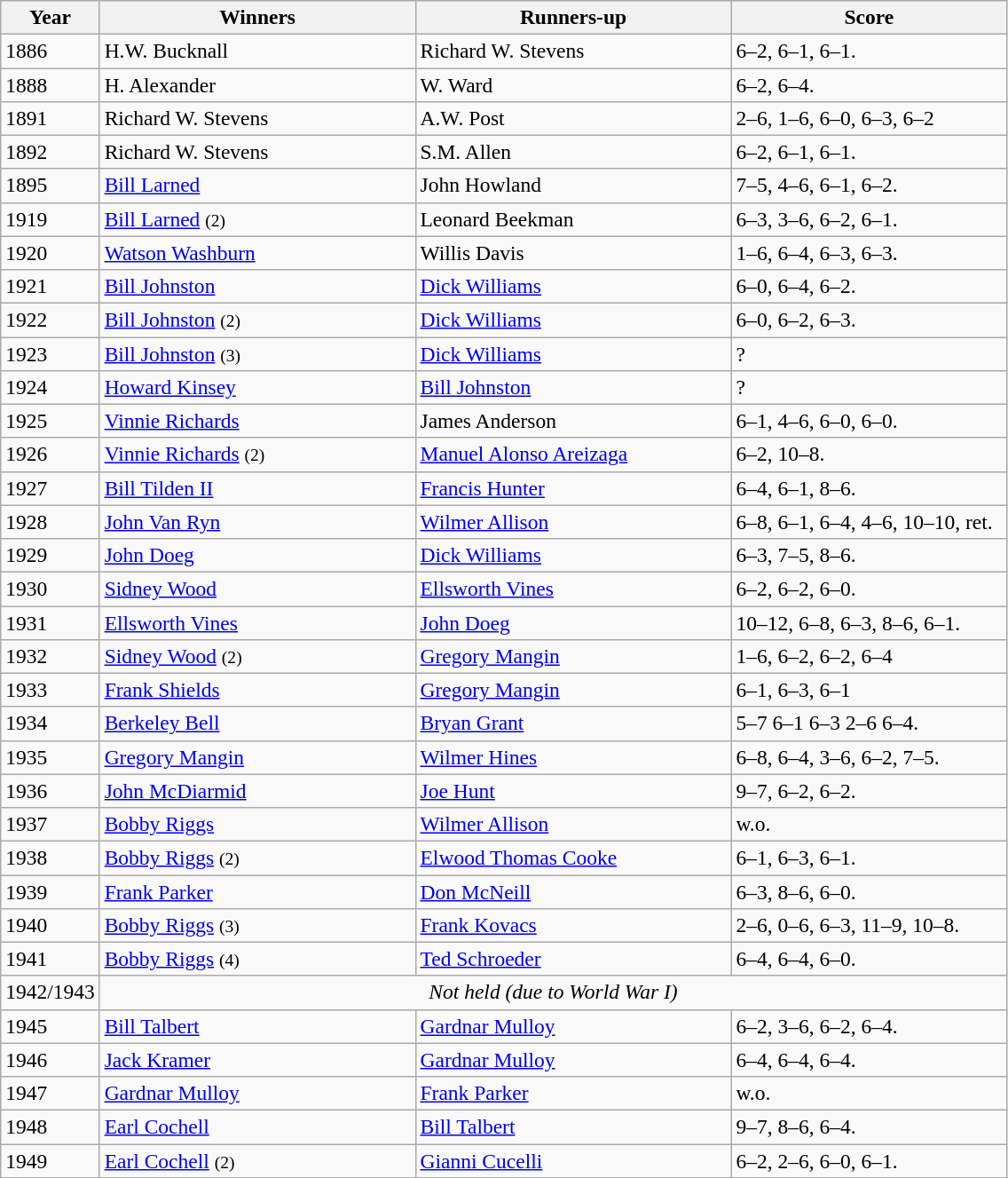<table class="wikitable" style="font-size:98%;">
<tr>
<th style="width:60px;">Year</th>
<th style="width:230px;">Winners</th>
<th style="width:230px;">Runners-up</th>
<th style="width:200px;">Score</th>
</tr>
<tr>
<td>1886</td>
<td> H.W. Bucknall</td>
<td> Richard W. Stevens</td>
<td>6–2, 6–1, 6–1.</td>
</tr>
<tr>
<td>1888</td>
<td> H. Alexander</td>
<td> W. Ward</td>
<td>6–2, 6–4.</td>
</tr>
<tr>
<td>1891</td>
<td> Richard W. Stevens</td>
<td> A.W. Post</td>
<td>2–6, 1–6, 6–0, 6–3,  6–2</td>
</tr>
<tr>
<td>1892</td>
<td> Richard W. Stevens</td>
<td> S.M. Allen</td>
<td>6–2, 6–1, 6–1.</td>
</tr>
<tr>
<td>1895</td>
<td> <a href='#'>Bill Larned</a></td>
<td> John Howland</td>
<td>7–5, 4–6, 6–1, 6–2.</td>
</tr>
<tr>
<td>1919</td>
<td> <a href='#'>Bill Larned</a> <small>(2)</small></td>
<td> Leonard Beekman</td>
<td>6–3, 3–6, 6–2, 6–1.</td>
</tr>
<tr>
<td>1920</td>
<td> <a href='#'>Watson Washburn</a></td>
<td> Willis Davis</td>
<td>1–6, 6–4, 6–3, 6–3.</td>
</tr>
<tr>
<td>1921</td>
<td> <a href='#'>Bill Johnston</a></td>
<td> <a href='#'>Dick Williams</a></td>
<td>6–0, 6–4, 6–2.</td>
</tr>
<tr>
<td>1922</td>
<td> <a href='#'>Bill Johnston</a> <small>(2)</small></td>
<td> <a href='#'>Dick Williams</a></td>
<td>6–0, 6–2, 6–3.</td>
</tr>
<tr>
<td>1923</td>
<td> <a href='#'>Bill Johnston</a> <small>(3)</small></td>
<td> <a href='#'>Dick Williams</a></td>
<td>?</td>
</tr>
<tr>
<td>1924</td>
<td> <a href='#'>Howard Kinsey</a></td>
<td> <a href='#'>Bill Johnston</a></td>
<td>?</td>
</tr>
<tr>
<td>1925</td>
<td> <a href='#'>Vinnie Richards</a></td>
<td> James Anderson</td>
<td>6–1, 4–6, 6–0, 6–0.</td>
</tr>
<tr>
<td>1926</td>
<td> <a href='#'>Vinnie Richards</a> <small>(2)</small></td>
<td>  <a href='#'>Manuel Alonso Areizaga</a></td>
<td>6–2, 10–8.</td>
</tr>
<tr>
<td>1927</td>
<td> <a href='#'>Bill Tilden II</a></td>
<td> <a href='#'>Francis Hunter</a></td>
<td>6–4, 6–1, 8–6.</td>
</tr>
<tr>
<td>1928</td>
<td> <a href='#'>John Van Ryn</a></td>
<td> <a href='#'>Wilmer Allison</a></td>
<td>6–8, 6–1, 6–4, 4–6, 10–10, ret.</td>
</tr>
<tr>
<td>1929</td>
<td> <a href='#'>John Doeg</a></td>
<td> <a href='#'>Dick Williams</a></td>
<td>6–3, 7–5, 8–6.</td>
</tr>
<tr>
<td>1930</td>
<td> <a href='#'>Sidney Wood</a></td>
<td> <a href='#'>Ellsworth Vines</a></td>
<td>6–2, 6–2, 6–0.</td>
</tr>
<tr>
<td>1931</td>
<td> <a href='#'>Ellsworth Vines</a></td>
<td> <a href='#'>John Doeg</a></td>
<td>10–12, 6–8, 6–3, 8–6, 6–1.</td>
</tr>
<tr>
<td>1932</td>
<td> <a href='#'>Sidney Wood</a> <small>(2)</small></td>
<td> <a href='#'>Gregory Mangin</a></td>
<td>1–6, 6–2, 6–2, 6–4</td>
</tr>
<tr>
<td>1933</td>
<td> <a href='#'>Frank Shields</a></td>
<td> <a href='#'>Gregory Mangin</a></td>
<td>6–1, 6–3, 6–1</td>
</tr>
<tr>
<td>1934</td>
<td> <a href='#'>Berkeley Bell</a></td>
<td> <a href='#'>Bryan Grant</a></td>
<td>5–7 6–1 6–3 2–6 6–4.</td>
</tr>
<tr>
<td>1935</td>
<td> <a href='#'>Gregory Mangin</a></td>
<td> <a href='#'>Wilmer Hines</a></td>
<td>6–8, 6–4, 3–6, 6–2, 7–5.</td>
</tr>
<tr>
<td>1936</td>
<td> <a href='#'>John McDiarmid</a></td>
<td> <a href='#'>Joe Hunt</a></td>
<td>9–7, 6–2, 6–2.</td>
</tr>
<tr>
<td>1937</td>
<td> <a href='#'>Bobby Riggs</a></td>
<td> <a href='#'>Wilmer Allison</a></td>
<td>w.o.</td>
</tr>
<tr>
<td>1938</td>
<td> <a href='#'>Bobby Riggs</a> <small>(2)</small></td>
<td> <a href='#'>Elwood Thomas Cooke</a></td>
<td>6–1, 6–3, 6–1.</td>
</tr>
<tr>
<td>1939</td>
<td> <a href='#'>Frank Parker</a></td>
<td> <a href='#'>Don McNeill</a></td>
<td>6–3, 8–6, 6–0.</td>
</tr>
<tr>
<td>1940</td>
<td> <a href='#'>Bobby Riggs</a> <small>(3)</small></td>
<td> <a href='#'>Frank Kovacs</a></td>
<td>2–6, 0–6, 6–3, 11–9, 10–8.</td>
</tr>
<tr>
<td>1941</td>
<td> <a href='#'>Bobby Riggs</a> <small>(4)</small></td>
<td> <a href='#'>Ted Schroeder</a></td>
<td>6–4, 6–4, 6–0.</td>
</tr>
<tr>
<td>1942/1943</td>
<td colspan=4 align=center><em>Not held (due to World War I)</em></td>
</tr>
<tr>
<td>1945</td>
<td> <a href='#'>Bill Talbert</a></td>
<td> <a href='#'>Gardnar Mulloy</a></td>
<td>6–2, 3–6, 6–2, 6–4.</td>
</tr>
<tr>
<td>1946</td>
<td> <a href='#'>Jack Kramer</a></td>
<td> <a href='#'>Gardnar Mulloy</a></td>
<td>6–4, 6–4, 6–4.</td>
</tr>
<tr>
<td>1947</td>
<td> <a href='#'>Gardnar Mulloy</a></td>
<td> <a href='#'>Frank Parker</a></td>
<td>w.o.</td>
</tr>
<tr>
<td>1948</td>
<td> <a href='#'>Earl Cochell</a></td>
<td> <a href='#'>Bill Talbert</a></td>
<td>9–7, 8–6, 6–4.</td>
</tr>
<tr>
<td>1949</td>
<td> <a href='#'>Earl Cochell</a> <small>(2)</small></td>
<td> <a href='#'>Gianni Cucelli</a></td>
<td>6–2, 2–6, 6–0, 6–1.</td>
</tr>
</table>
